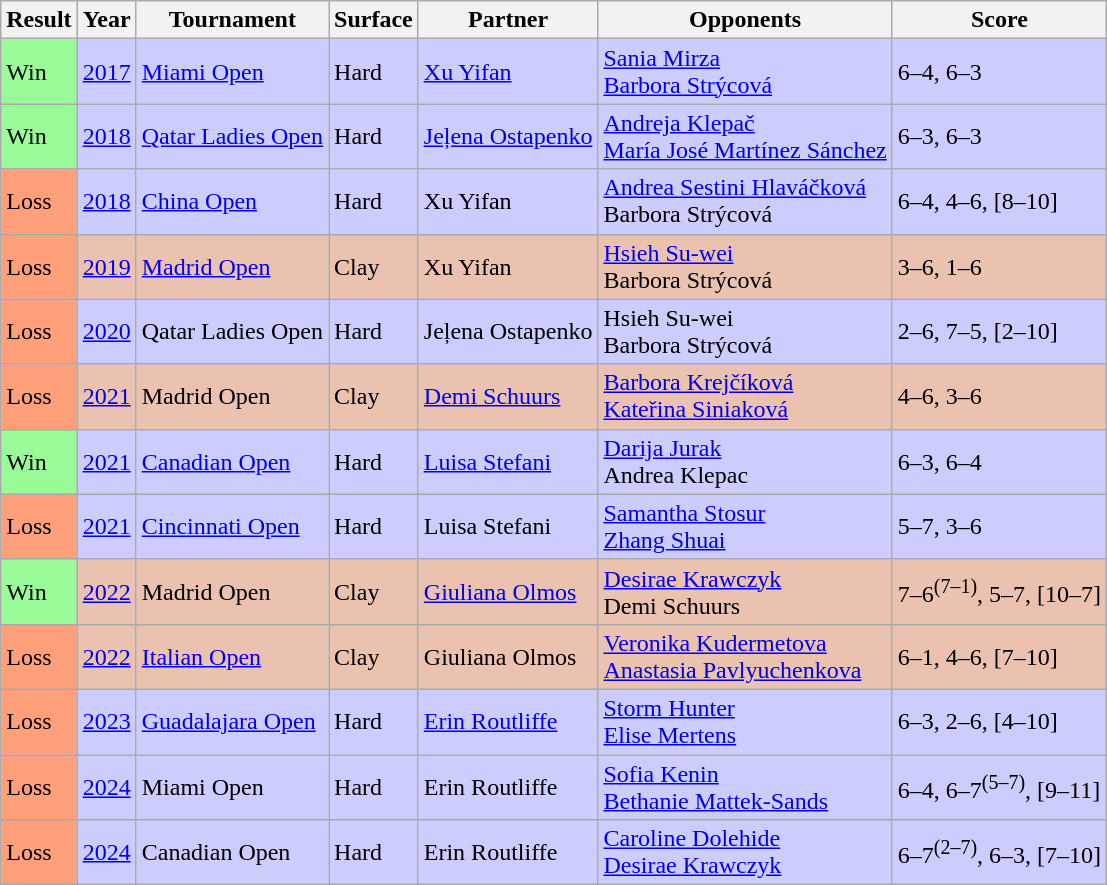<table class="sortable wikitable">
<tr>
<th>Result</th>
<th>Year</th>
<th>Tournament</th>
<th>Surface</th>
<th>Partner</th>
<th>Opponents</th>
<th class="unsortable">Score</th>
</tr>
<tr style="background:#ccf;">
<td style="background:#98fb98;">Win</td>
<td><a href='#'>2017</a></td>
<td><a href='#'>Miami Open</a></td>
<td>Hard</td>
<td> <a href='#'>Xu Yifan</a></td>
<td> <a href='#'>Sania Mirza</a> <br>  <a href='#'>Barbora Strýcová</a></td>
<td>6–4, 6–3</td>
</tr>
<tr style="background:#ccf;">
<td style="background:#98fb98;">Win</td>
<td><a href='#'>2018</a></td>
<td><a href='#'>Qatar Ladies Open</a></td>
<td>Hard</td>
<td> <a href='#'>Jeļena Ostapenko</a></td>
<td> <a href='#'>Andreja Klepač</a> <br>  <a href='#'>María José Martínez Sánchez</a></td>
<td>6–3, 6–3</td>
</tr>
<tr style="background:#ccf;">
<td style="background:#ffa07a;">Loss</td>
<td><a href='#'>2018</a></td>
<td><a href='#'>China Open</a></td>
<td>Hard</td>
<td> Xu Yifan</td>
<td> <a href='#'>Andrea Sestini Hlaváčková</a> <br>  Barbora Strýcová</td>
<td>6–4, 4–6, [8–10]</td>
</tr>
<tr style="background:#EBC2AF;">
<td style="background:#ffa07a;">Loss</td>
<td><a href='#'>2019</a></td>
<td><a href='#'>Madrid Open</a></td>
<td>Clay</td>
<td> Xu Yifan</td>
<td> <a href='#'>Hsieh Su-wei</a> <br>  Barbora Strýcová</td>
<td>3–6, 1–6</td>
</tr>
<tr style="background:#ccf;">
<td style="background:#ffa07a;">Loss</td>
<td><a href='#'>2020</a></td>
<td>Qatar Ladies Open</td>
<td>Hard</td>
<td> Jeļena Ostapenko</td>
<td> Hsieh Su-wei <br>  Barbora Strýcová</td>
<td>2–6, 7–5, [2–10]</td>
</tr>
<tr style="background:#EBC2AF;">
<td style="background:#ffa07a;">Loss</td>
<td><a href='#'>2021</a></td>
<td>Madrid Open</td>
<td>Clay</td>
<td> <a href='#'>Demi Schuurs</a></td>
<td> <a href='#'>Barbora Krejčíková</a> <br>  <a href='#'>Kateřina Siniaková</a></td>
<td>4–6, 3–6</td>
</tr>
<tr style="background:#ccf;">
<td style="background:#98fb98">Win</td>
<td><a href='#'>2021</a></td>
<td><a href='#'>Canadian Open</a></td>
<td>Hard</td>
<td> <a href='#'>Luisa Stefani</a></td>
<td> <a href='#'>Darija Jurak</a> <br>  Andrea Klepac</td>
<td>6–3, 6–4</td>
</tr>
<tr style="background:#ccf;">
<td style="background:#ffa07a">Loss</td>
<td><a href='#'>2021</a></td>
<td><a href='#'>Cincinnati Open</a></td>
<td>Hard</td>
<td> Luisa Stefani</td>
<td> <a href='#'>Samantha Stosur</a> <br>  <a href='#'>Zhang Shuai</a></td>
<td>5–7, 3–6</td>
</tr>
<tr style="background:#EBC2AF;">
<td style="background:#98fb98;">Win</td>
<td><a href='#'>2022</a></td>
<td>Madrid Open</td>
<td>Clay</td>
<td> <a href='#'>Giuliana Olmos</a></td>
<td> <a href='#'>Desirae Krawczyk</a> <br>  Demi Schuurs</td>
<td>7–6<sup>(7–1)</sup>, 5–7, [10–7]</td>
</tr>
<tr style="background:#EBC2AF;">
<td style="background:#ffa07a;">Loss</td>
<td><a href='#'>2022</a></td>
<td><a href='#'>Italian Open</a></td>
<td>Clay</td>
<td> Giuliana Olmos</td>
<td> <a href='#'>Veronika Kudermetova</a> <br>  <a href='#'>Anastasia Pavlyuchenkova</a></td>
<td>6–1, 4–6, [7–10]</td>
</tr>
<tr style="background:#ccf;">
<td style="background:#ffa07a;">Loss</td>
<td><a href='#'>2023</a></td>
<td><a href='#'>Guadalajara Open</a></td>
<td>Hard</td>
<td> <a href='#'>Erin Routliffe</a></td>
<td> <a href='#'>Storm Hunter</a> <br>  <a href='#'>Elise Mertens</a></td>
<td>6–3, 2–6, [4–10]</td>
</tr>
<tr style="background:#ccf;">
<td style="background:#ffa07a;">Loss</td>
<td><a href='#'>2024</a></td>
<td>Miami Open</td>
<td>Hard</td>
<td> Erin Routliffe</td>
<td> <a href='#'>Sofia Kenin</a> <br>  <a href='#'>Bethanie Mattek-Sands</a></td>
<td>6–4, 6–7<sup>(5–7)</sup>, [9–11]</td>
</tr>
<tr style="background:#ccf;">
<td style="background:#ffa07a;">Loss</td>
<td><a href='#'>2024</a></td>
<td>Canadian Open</td>
<td>Hard</td>
<td> Erin Routliffe</td>
<td> <a href='#'>Caroline Dolehide</a> <br>  <a href='#'>Desirae Krawczyk</a></td>
<td>6–7<sup>(2–7)</sup>, 6–3, [7–10]</td>
</tr>
</table>
